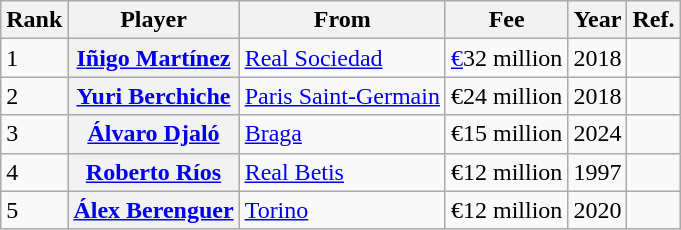<table class="wikitable plainrowheaders">
<tr>
<th scope=col>Rank</th>
<th scope=col>Player</th>
<th scope=col>From</th>
<th scope=col>Fee</th>
<th scope=col>Year</th>
<th scope=col>Ref.</th>
</tr>
<tr>
<td>1</td>
<th scope=row> <a href='#'>Iñigo Martínez</a></th>
<td> <a href='#'>Real Sociedad</a></td>
<td><a href='#'>€</a>32 million</td>
<td>2018</td>
<td></td>
</tr>
<tr>
<td>2</td>
<th scope=row> <a href='#'>Yuri Berchiche</a></th>
<td> <a href='#'>Paris Saint-Germain</a></td>
<td>€24 million</td>
<td>2018</td>
<td></td>
</tr>
<tr>
<td>3</td>
<th scope=row> <a href='#'>Álvaro Djaló</a></th>
<td> <a href='#'>Braga</a></td>
<td>€15 million</td>
<td>2024</td>
<td></td>
</tr>
<tr>
<td>4</td>
<th scope=row> <a href='#'>Roberto Ríos</a></th>
<td> <a href='#'>Real Betis</a></td>
<td>€12 million</td>
<td>1997</td>
<td></td>
</tr>
<tr>
<td>5</td>
<th scope=row> <a href='#'>Álex Berenguer</a></th>
<td> <a href='#'>Torino</a></td>
<td>€12 million</td>
<td>2020</td>
<td></td>
</tr>
</table>
